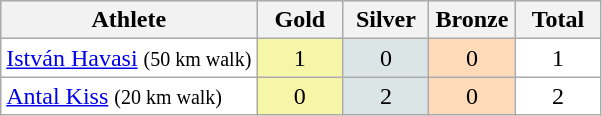<table class=wikitable style="border:1px solid #AAAAAA">
<tr bgcolor="#EFEFEF">
<th>Athlete</th>
<th width=50>Gold</th>
<th width=50>Silver</th>
<th width=50>Bronze</th>
<th width=50>Total</th>
</tr>
<tr align="center" bgcolor="#FFFFFF">
<td align="left"><a href='#'>István Havasi</a> <small>(50 km walk)</small></td>
<td style="background:#F7F6A8;">1</td>
<td style="background:#DCE5E5;">0</td>
<td style="background:#FFDAB9;">0</td>
<td>1</td>
</tr>
<tr align="center" bgcolor="#FFFFFF">
<td align="left"><a href='#'>Antal Kiss</a> <small>(20 km walk)</small></td>
<td style="background:#F7F6A8;">0</td>
<td style="background:#DCE5E5;">2</td>
<td style="background:#FFDAB9;">0</td>
<td>2</td>
</tr>
</table>
